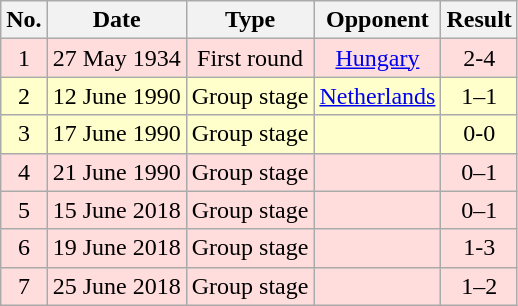<table class="wikitable" style="text-align:center">
<tr>
<th>No.</th>
<th>Date</th>
<th>Type</th>
<th>Opponent</th>
<th>Result</th>
</tr>
<tr bgcolor=#ffdddd>
<td>1</td>
<td>27 May 1934</td>
<td>First round</td>
<td> <a href='#'>Hungary</a></td>
<td>2-4</td>
</tr>
<tr bgcolor=#ffffcc>
<td>2</td>
<td>12 June 1990</td>
<td>Group stage</td>
<td> <a href='#'>Netherlands</a></td>
<td>1–1</td>
</tr>
<tr bgcolor=#ffffcc>
<td>3</td>
<td>17 June 1990</td>
<td>Group stage</td>
<td></td>
<td>0-0</td>
</tr>
<tr bgcolor=#ffdddd>
<td>4</td>
<td>21 June 1990</td>
<td>Group stage</td>
<td></td>
<td>0–1</td>
</tr>
<tr bgcolor=#ffdddd>
<td>5</td>
<td>15 June 2018</td>
<td>Group stage</td>
<td></td>
<td>0–1</td>
</tr>
<tr bgcolor=#ffdddd>
<td>6</td>
<td>19 June 2018</td>
<td>Group stage</td>
<td></td>
<td>1-3</td>
</tr>
<tr bgcolor=#ffdddd>
<td>7</td>
<td>25 June 2018</td>
<td>Group stage</td>
<td></td>
<td>1–2</td>
</tr>
</table>
